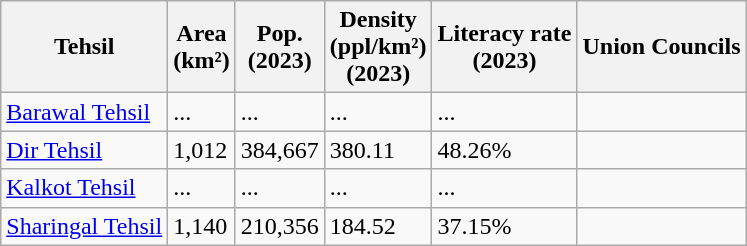<table class="wikitable sortable static-row-numbers static-row-header-hash">
<tr>
<th>Tehsil</th>
<th>Area<br>(km²)</th>
<th>Pop.<br>(2023)</th>
<th>Density<br>(ppl/km²)<br>(2023)</th>
<th>Literacy rate<br>(2023)</th>
<th>Union Councils</th>
</tr>
<tr>
<td><a href='#'>Barawal Tehsil</a></td>
<td>...</td>
<td>...</td>
<td>...</td>
<td>...</td>
<td></td>
</tr>
<tr>
<td><a href='#'>Dir Tehsil</a></td>
<td>1,012</td>
<td>384,667</td>
<td>380.11</td>
<td>48.26%</td>
<td></td>
</tr>
<tr>
<td><a href='#'>Kalkot Tehsil</a></td>
<td>...</td>
<td>...</td>
<td>...</td>
<td>...</td>
<td></td>
</tr>
<tr>
<td><a href='#'>Sharingal Tehsil</a></td>
<td>1,140</td>
<td>210,356</td>
<td>184.52</td>
<td>37.15%</td>
<td></td>
</tr>
</table>
